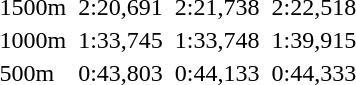<table>
<tr>
<td>1500m</td>
<td></td>
<td>2:20,691</td>
<td></td>
<td>2:21,738</td>
<td></td>
<td>2:22,518</td>
</tr>
<tr>
<td>1000m</td>
<td></td>
<td>1:33,745</td>
<td></td>
<td>1:33,748</td>
<td></td>
<td>1:39,915</td>
</tr>
<tr>
<td>500m</td>
<td></td>
<td>0:43,803</td>
<td></td>
<td>0:44,133</td>
<td></td>
<td>0:44,333</td>
</tr>
</table>
